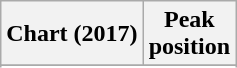<table class="wikitable sortable plainrowheaders" style="text-align:center">
<tr>
<th scope="col">Chart (2017)</th>
<th scope="col">Peak<br>position</th>
</tr>
<tr>
</tr>
<tr>
</tr>
<tr>
</tr>
</table>
